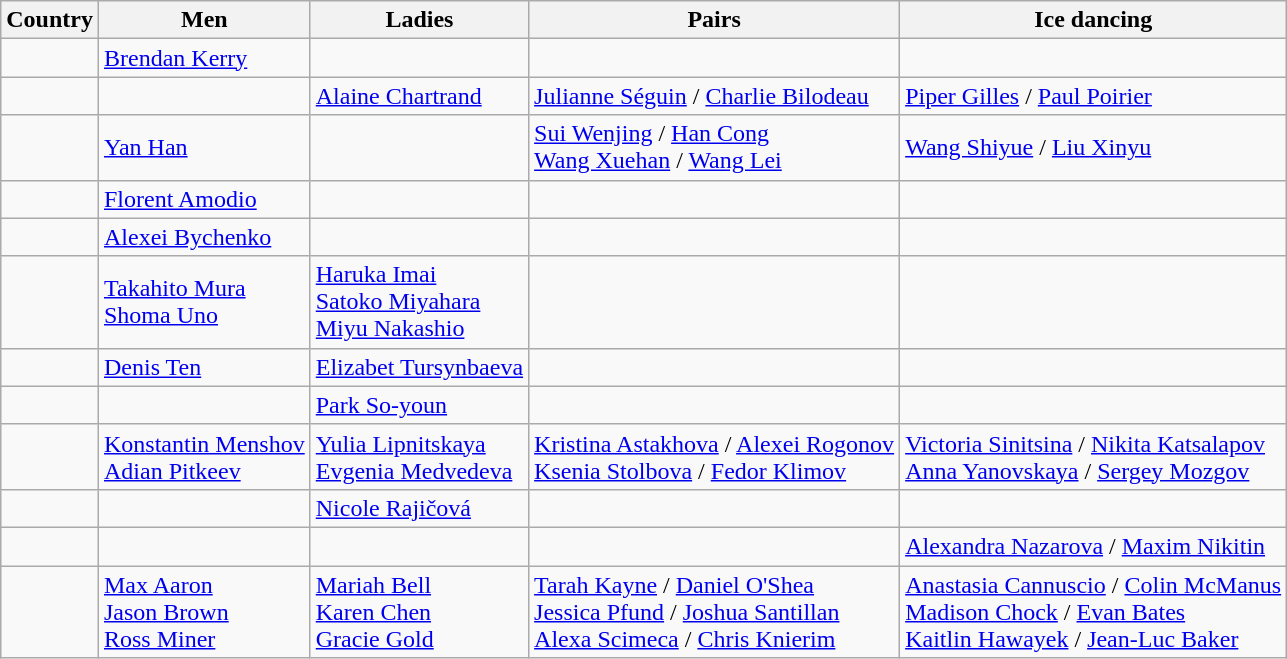<table class="wikitable">
<tr>
<th>Country</th>
<th>Men</th>
<th>Ladies</th>
<th>Pairs</th>
<th>Ice dancing</th>
</tr>
<tr>
<td></td>
<td><a href='#'>Brendan Kerry</a></td>
<td></td>
<td></td>
<td></td>
</tr>
<tr>
<td></td>
<td></td>
<td><a href='#'>Alaine Chartrand</a></td>
<td><a href='#'>Julianne Séguin</a> / <a href='#'>Charlie Bilodeau</a></td>
<td><a href='#'>Piper Gilles</a> / <a href='#'>Paul Poirier</a></td>
</tr>
<tr>
<td></td>
<td><a href='#'>Yan Han</a></td>
<td></td>
<td><a href='#'>Sui Wenjing</a> / <a href='#'>Han Cong</a> <br> <a href='#'>Wang Xuehan</a> / <a href='#'>Wang Lei</a></td>
<td><a href='#'>Wang Shiyue</a> / <a href='#'>Liu Xinyu</a></td>
</tr>
<tr>
<td></td>
<td><a href='#'>Florent Amodio</a></td>
<td></td>
<td></td>
<td></td>
</tr>
<tr>
<td></td>
<td><a href='#'>Alexei Bychenko</a></td>
<td></td>
<td></td>
<td></td>
</tr>
<tr>
<td></td>
<td><a href='#'>Takahito Mura</a> <br> <a href='#'>Shoma Uno</a></td>
<td><a href='#'>Haruka Imai</a> <br> <a href='#'>Satoko Miyahara</a> <br> <a href='#'>Miyu Nakashio</a></td>
<td></td>
<td></td>
</tr>
<tr>
<td></td>
<td><a href='#'>Denis Ten</a></td>
<td><a href='#'>Elizabet Tursynbaeva</a></td>
<td></td>
<td></td>
</tr>
<tr>
<td></td>
<td></td>
<td><a href='#'>Park So-youn</a></td>
<td></td>
<td></td>
</tr>
<tr>
<td></td>
<td><a href='#'>Konstantin Menshov</a> <br> <a href='#'>Adian Pitkeev</a></td>
<td><a href='#'>Yulia Lipnitskaya</a> <br> <a href='#'>Evgenia Medvedeva</a></td>
<td><a href='#'>Kristina Astakhova</a> / <a href='#'>Alexei Rogonov</a> <br> <a href='#'>Ksenia Stolbova</a> / <a href='#'>Fedor Klimov</a></td>
<td><a href='#'>Victoria Sinitsina</a> / <a href='#'>Nikita Katsalapov</a> <br> <a href='#'>Anna Yanovskaya</a> / <a href='#'>Sergey Mozgov</a></td>
</tr>
<tr>
<td></td>
<td></td>
<td><a href='#'>Nicole Rajičová</a></td>
<td></td>
<td></td>
</tr>
<tr>
<td></td>
<td></td>
<td></td>
<td></td>
<td><a href='#'>Alexandra Nazarova</a> / <a href='#'>Maxim Nikitin</a></td>
</tr>
<tr>
<td></td>
<td><a href='#'>Max Aaron</a> <br> <a href='#'>Jason Brown</a> <br> <a href='#'>Ross Miner</a></td>
<td><a href='#'>Mariah Bell</a> <br> <a href='#'>Karen Chen</a> <br> <a href='#'>Gracie Gold</a></td>
<td><a href='#'>Tarah Kayne</a> / <a href='#'>Daniel O'Shea</a> <br> <a href='#'>Jessica Pfund</a> / <a href='#'>Joshua Santillan</a> <br> <a href='#'>Alexa Scimeca</a> / <a href='#'>Chris Knierim</a></td>
<td><a href='#'>Anastasia Cannuscio</a> / <a href='#'>Colin McManus</a> <br> <a href='#'>Madison Chock</a> / <a href='#'>Evan Bates</a> <br> <a href='#'>Kaitlin Hawayek</a> / <a href='#'>Jean-Luc Baker</a></td>
</tr>
</table>
